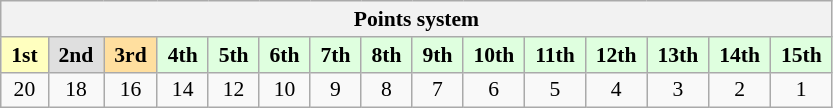<table class="wikitable" style="font-size:90%; text-align:center">
<tr>
<th colspan="22">Points system</th>
</tr>
<tr>
<td style="background:#ffffbf;"> <strong>1st</strong> </td>
<td style="background:#dfdfdf;"> <strong>2nd</strong> </td>
<td style="background:#ffdf9f;"> <strong>3rd</strong> </td>
<td style="background:#dfffdf;"> <strong>4th</strong> </td>
<td style="background:#dfffdf;"> <strong>5th</strong> </td>
<td style="background:#dfffdf;"> <strong>6th</strong> </td>
<td style="background:#dfffdf;"> <strong>7th</strong> </td>
<td style="background:#dfffdf;"> <strong>8th</strong> </td>
<td style="background:#dfffdf;"> <strong>9th</strong> </td>
<td style="background:#dfffdf;"> <strong>10th</strong> </td>
<td style="background:#dfffdf;"> <strong>11th</strong> </td>
<td style="background:#dfffdf;"> <strong>12th</strong> </td>
<td style="background:#dfffdf;"> <strong>13th</strong> </td>
<td style="background:#dfffdf;"> <strong>14th</strong> </td>
<td style="background:#dfffdf;"> <strong>15th</strong> </td>
</tr>
<tr>
<td>20</td>
<td>18</td>
<td>16</td>
<td>14</td>
<td>12</td>
<td>10</td>
<td>9</td>
<td>8</td>
<td>7</td>
<td>6</td>
<td>5</td>
<td>4</td>
<td>3</td>
<td>2</td>
<td>1</td>
</tr>
</table>
